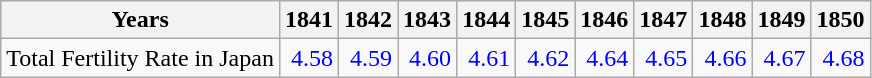<table class="wikitable " style="text-align:right">
<tr>
<th>Years</th>
<th>1841</th>
<th>1842</th>
<th>1843</th>
<th>1844</th>
<th>1845</th>
<th>1846</th>
<th>1847</th>
<th>1848</th>
<th>1849</th>
<th>1850</th>
</tr>
<tr>
<td align="left">Total Fertility Rate in Japan</td>
<td style="text-align:right; color:blue;">4.58</td>
<td style="text-align:right; color:blue;">4.59</td>
<td style="text-align:right; color:blue;">4.60</td>
<td style="text-align:right; color:blue;">4.61</td>
<td style="text-align:right; color:blue;">4.62</td>
<td style="text-align:right; color:blue;">4.64</td>
<td style="text-align:right; color:blue;">4.65</td>
<td style="text-align:right; color:blue;">4.66</td>
<td style="text-align:right; color:blue;">4.67</td>
<td style="text-align:right; color:blue;">4.68</td>
</tr>
</table>
